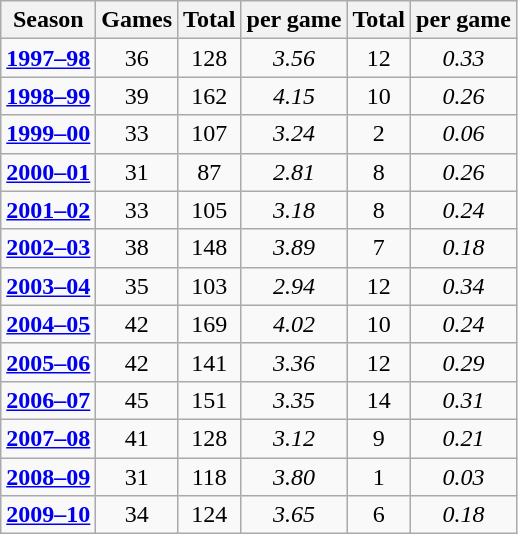<table class="wikitable" style="text-align:center">
<tr>
<th>Season</th>
<th>Games</th>
<th>Total </th>
<th> per game</th>
<th>Total </th>
<th> per game</th>
</tr>
<tr>
<td><strong><a href='#'>1997–98</a></strong></td>
<td>36</td>
<td>128</td>
<td><em>3.56</em></td>
<td>12</td>
<td><em>0.33</em></td>
</tr>
<tr>
<td><strong><a href='#'>1998–99</a></strong></td>
<td>39</td>
<td>162</td>
<td><em>4.15</em></td>
<td>10</td>
<td><em>0.26</em></td>
</tr>
<tr>
<td><strong><a href='#'>1999–00</a></strong></td>
<td>33</td>
<td>107</td>
<td><em>3.24</em></td>
<td>2</td>
<td><em>0.06</em></td>
</tr>
<tr>
<td><strong><a href='#'>2000–01</a></strong></td>
<td>31</td>
<td>87</td>
<td><em>2.81</em></td>
<td>8</td>
<td><em>0.26</em></td>
</tr>
<tr>
<td><strong><a href='#'>2001–02</a></strong></td>
<td>33</td>
<td>105</td>
<td><em>3.18</em></td>
<td>8</td>
<td><em>0.24</em></td>
</tr>
<tr>
<td><strong><a href='#'>2002–03</a></strong></td>
<td>38</td>
<td>148</td>
<td><em>3.89</em></td>
<td>7</td>
<td><em>0.18</em></td>
</tr>
<tr>
<td><strong><a href='#'>2003–04</a></strong></td>
<td>35</td>
<td>103</td>
<td><em>2.94</em></td>
<td>12</td>
<td><em>0.34</em></td>
</tr>
<tr>
<td><strong><a href='#'>2004–05</a></strong></td>
<td>42</td>
<td>169</td>
<td><em>4.02</em></td>
<td>10</td>
<td><em>0.24</em></td>
</tr>
<tr>
<td><strong><a href='#'>2005–06</a></strong></td>
<td>42</td>
<td>141</td>
<td><em>3.36</em></td>
<td>12</td>
<td><em>0.29</em></td>
</tr>
<tr>
<td><strong><a href='#'>2006–07</a></strong></td>
<td>45</td>
<td>151</td>
<td><em>3.35</em></td>
<td>14</td>
<td><em>0.31</em></td>
</tr>
<tr>
<td><strong><a href='#'>2007–08</a></strong></td>
<td>41</td>
<td>128</td>
<td><em>3.12</em></td>
<td>9</td>
<td><em>0.21</em></td>
</tr>
<tr>
<td><strong><a href='#'>2008–09</a></strong></td>
<td>31</td>
<td>118</td>
<td><em>3.80</em></td>
<td>1</td>
<td><em>0.03</em></td>
</tr>
<tr>
<td><strong><a href='#'>2009–10</a></strong></td>
<td>34</td>
<td>124</td>
<td><em>3.65</em></td>
<td>6</td>
<td><em>0.18</em></td>
</tr>
</table>
